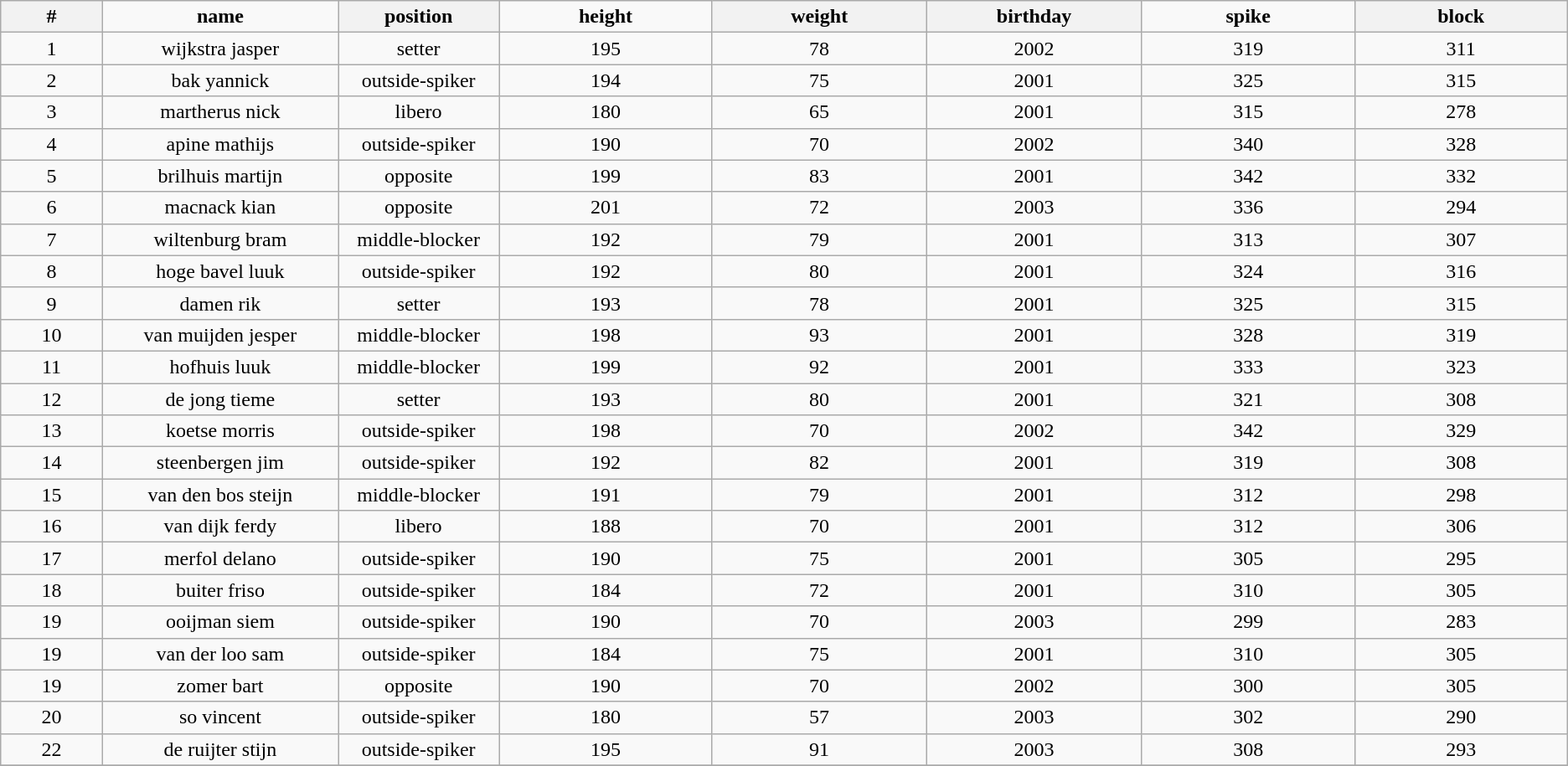<table Class="wikitable sortable" style="text-align:center;">
<tr>
<th Style="width:5em">#</th>
<td style="width:12em"><strong>name</strong></td>
<th Style="width:8em"><strong>position</strong></th>
<td style="width:11em"><strong>height</strong></td>
<th Style="width:11em"><strong>weight</strong></th>
<th Style="width:11em"><strong>birthday</strong></th>
<td style="width:11em"><strong>spike</strong></td>
<th Style="width:11em"><strong>block</strong></th>
</tr>
<tr>
<td>1</td>
<td>wijkstra jasper</td>
<td>setter</td>
<td>195</td>
<td>78</td>
<td>2002</td>
<td>319</td>
<td>311</td>
</tr>
<tr>
<td>2</td>
<td>bak yannick</td>
<td>outside-spiker</td>
<td>194</td>
<td>75</td>
<td>2001</td>
<td>325</td>
<td>315</td>
</tr>
<tr>
<td>3</td>
<td>martherus nick</td>
<td>libero</td>
<td>180</td>
<td>65</td>
<td>2001</td>
<td>315</td>
<td>278</td>
</tr>
<tr>
<td>4</td>
<td>apine mathijs</td>
<td>outside-spiker</td>
<td>190</td>
<td>70</td>
<td>2002</td>
<td>340</td>
<td>328</td>
</tr>
<tr>
<td>5</td>
<td>brilhuis martijn</td>
<td>opposite</td>
<td>199</td>
<td>83</td>
<td>2001</td>
<td>342</td>
<td>332</td>
</tr>
<tr>
<td>6</td>
<td>macnack kian</td>
<td>opposite</td>
<td>201</td>
<td>72</td>
<td>2003</td>
<td>336</td>
<td>294</td>
</tr>
<tr>
<td>7</td>
<td>wiltenburg bram</td>
<td>middle-blocker</td>
<td>192</td>
<td>79</td>
<td>2001</td>
<td>313</td>
<td>307</td>
</tr>
<tr>
<td>8</td>
<td>hoge bavel luuk</td>
<td>outside-spiker</td>
<td>192</td>
<td>80</td>
<td>2001</td>
<td>324</td>
<td>316</td>
</tr>
<tr>
<td>9</td>
<td>damen rik</td>
<td>setter</td>
<td>193</td>
<td>78</td>
<td>2001</td>
<td>325</td>
<td>315</td>
</tr>
<tr>
<td>10</td>
<td>van muijden jesper</td>
<td>middle-blocker</td>
<td>198</td>
<td>93</td>
<td>2001</td>
<td>328</td>
<td>319</td>
</tr>
<tr>
<td>11</td>
<td>hofhuis luuk</td>
<td>middle-blocker</td>
<td>199</td>
<td>92</td>
<td>2001</td>
<td>333</td>
<td>323</td>
</tr>
<tr>
<td>12</td>
<td>de jong tieme</td>
<td>setter</td>
<td>193</td>
<td>80</td>
<td>2001</td>
<td>321</td>
<td>308</td>
</tr>
<tr>
<td>13</td>
<td>koetse morris</td>
<td>outside-spiker</td>
<td>198</td>
<td>70</td>
<td>2002</td>
<td>342</td>
<td>329</td>
</tr>
<tr>
<td>14</td>
<td>steenbergen jim</td>
<td>outside-spiker</td>
<td>192</td>
<td>82</td>
<td>2001</td>
<td>319</td>
<td>308</td>
</tr>
<tr>
<td>15</td>
<td>van den bos steijn</td>
<td>middle-blocker</td>
<td>191</td>
<td>79</td>
<td>2001</td>
<td>312</td>
<td>298</td>
</tr>
<tr>
<td>16</td>
<td>van dijk ferdy</td>
<td>libero</td>
<td>188</td>
<td>70</td>
<td>2001</td>
<td>312</td>
<td>306</td>
</tr>
<tr>
<td>17</td>
<td>merfol delano</td>
<td>outside-spiker</td>
<td>190</td>
<td>75</td>
<td>2001</td>
<td>305</td>
<td>295</td>
</tr>
<tr>
<td>18</td>
<td>buiter friso</td>
<td>outside-spiker</td>
<td>184</td>
<td>72</td>
<td>2001</td>
<td>310</td>
<td>305</td>
</tr>
<tr>
<td>19</td>
<td>ooijman siem</td>
<td>outside-spiker</td>
<td>190</td>
<td>70</td>
<td>2003</td>
<td>299</td>
<td>283</td>
</tr>
<tr>
<td>19</td>
<td>van der loo sam</td>
<td>outside-spiker</td>
<td>184</td>
<td>75</td>
<td>2001</td>
<td>310</td>
<td>305</td>
</tr>
<tr>
<td>19</td>
<td>zomer bart</td>
<td>opposite</td>
<td>190</td>
<td>70</td>
<td>2002</td>
<td>300</td>
<td>305</td>
</tr>
<tr>
<td>20</td>
<td>so vincent</td>
<td>outside-spiker</td>
<td>180</td>
<td>57</td>
<td>2003</td>
<td>302</td>
<td>290</td>
</tr>
<tr>
<td>22</td>
<td>de ruijter stijn</td>
<td>outside-spiker</td>
<td>195</td>
<td>91</td>
<td>2003</td>
<td>308</td>
<td>293</td>
</tr>
<tr>
</tr>
</table>
